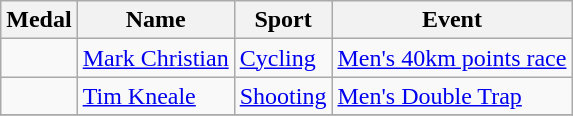<table class="wikitable">
<tr>
<th>Medal</th>
<th>Name</th>
<th>Sport</th>
<th>Event</th>
</tr>
<tr>
<td></td>
<td><a href='#'>Mark Christian</a></td>
<td><a href='#'>Cycling</a></td>
<td><a href='#'>Men's 40km points race</a></td>
</tr>
<tr>
<td></td>
<td><a href='#'>Tim Kneale</a></td>
<td><a href='#'>Shooting</a></td>
<td><a href='#'>Men's Double Trap</a></td>
</tr>
<tr>
</tr>
</table>
